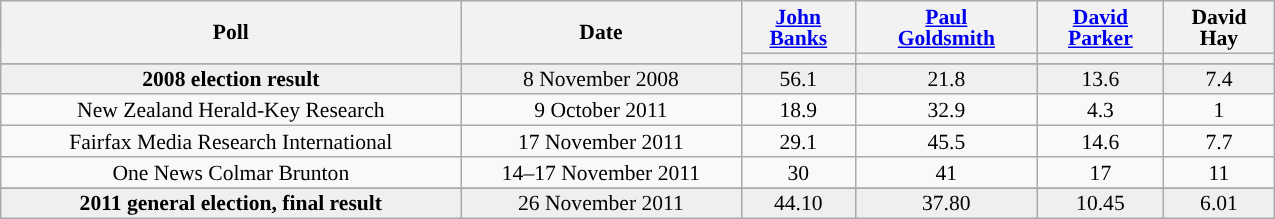<table class="wikitable" style="width:850px;font-size:90%;line-height:14px;text-align:center;">
<tr style="height:32px">
<th style="width:300px;" rowspan="2">Poll</th>
<th style="width:180px;" rowspan="2">Date<br></th>
<th><a href='#'>John<br>Banks</a></th>
<th><a href='#'>Paul<br>Goldsmith</a></th>
<th><a href='#'>David<br>Parker</a></th>
<th>David<br>Hay</th>
</tr>
<tr>
<th class="unsortable" style="color:inherit;background:"></th>
<th class="unsortable" style="color:inherit;background:"></th>
<th class="unsortable" style="color:inherit;background:"></th>
<th class="unsortable" style="color:inherit;background:"></th>
</tr>
<tr>
</tr>
<tr style="background:#EFEFEF; font-weight:italic;">
<td><strong>2008 election result</strong></td>
<td>8 November 2008</td>
<td>56.1</td>
<td>21.8</td>
<td>13.6</td>
<td>7.4</td>
</tr>
<tr>
<td>New Zealand Herald-Key Research</td>
<td>9 October 2011</td>
<td>18.9</td>
<td>32.9</td>
<td>4.3</td>
<td>1</td>
</tr>
<tr>
<td>Fairfax Media Research International</td>
<td>17 November 2011</td>
<td>29.1</td>
<td>45.5</td>
<td>14.6</td>
<td>7.7</td>
</tr>
<tr>
<td>One News Colmar Brunton</td>
<td>14–17 November 2011</td>
<td>30</td>
<td>41</td>
<td>17</td>
<td>11</td>
</tr>
<tr>
</tr>
<tr style="background:#EFEFEF; font-weight:italic;">
<td><strong>2011 general election, final result</strong></td>
<td>26 November 2011</td>
<td>44.10</td>
<td>37.80</td>
<td>10.45</td>
<td>6.01</td>
</tr>
</table>
